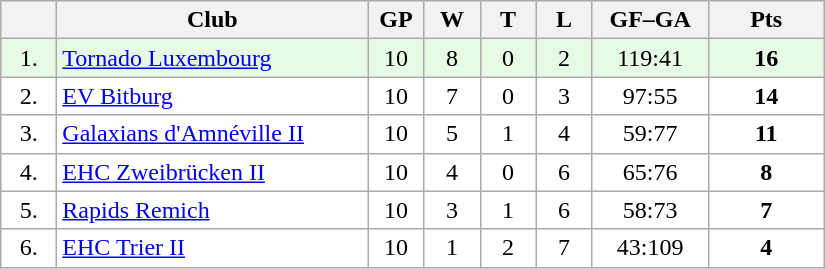<table class="wikitable">
<tr>
<th width="30"></th>
<th width="200">Club</th>
<th width="30">GP</th>
<th width="30">W</th>
<th width="30">T</th>
<th width="30">L</th>
<th width="70">GF–GA</th>
<th width="70">Pts</th>
</tr>
<tr bgcolor="#e6fae6" align="center">
<td>1.</td>
<td align="left"> <a href='#'>Tornado Luxembourg</a></td>
<td>10</td>
<td>8</td>
<td>0</td>
<td>2</td>
<td>119:41</td>
<td><strong>16</strong></td>
</tr>
<tr bgcolor="#FFFFFF" align="center">
<td>2.</td>
<td align="left"> <a href='#'>EV Bitburg</a></td>
<td>10</td>
<td>7</td>
<td>0</td>
<td>3</td>
<td>97:55</td>
<td><strong>14</strong></td>
</tr>
<tr bgcolor="#FFFFFF" align="center">
<td>3.</td>
<td align="left"> <a href='#'>Galaxians d'Amnéville II</a></td>
<td>10</td>
<td>5</td>
<td>1</td>
<td>4</td>
<td>59:77</td>
<td><strong>11</strong></td>
</tr>
<tr bgcolor="#FFFFFF" align="center">
<td>4.</td>
<td align="left"> <a href='#'>EHC Zweibrücken II</a></td>
<td>10</td>
<td>4</td>
<td>0</td>
<td>6</td>
<td>65:76</td>
<td><strong>8</strong></td>
</tr>
<tr bgcolor="#FFFFFF" align="center">
<td>5.</td>
<td align="left"> <a href='#'>Rapids Remich</a></td>
<td>10</td>
<td>3</td>
<td>1</td>
<td>6</td>
<td>58:73</td>
<td><strong>7</strong></td>
</tr>
<tr bgcolor="#FFFFFF" align="center">
<td>6.</td>
<td align="left"> <a href='#'>EHC Trier II</a></td>
<td>10</td>
<td>1</td>
<td>2</td>
<td>7</td>
<td>43:109</td>
<td><strong>4</strong></td>
</tr>
</table>
